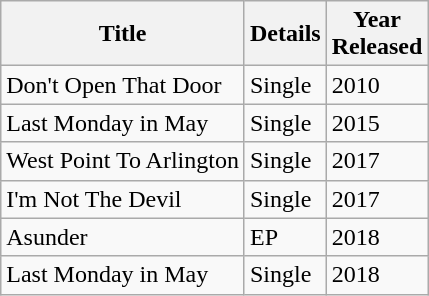<table class="wikitable">
<tr>
<th>Title</th>
<th>Details</th>
<th>Year<br>Released</th>
</tr>
<tr>
<td>Don't Open That Door</td>
<td>Single</td>
<td>2010</td>
</tr>
<tr>
<td>Last Monday in May</td>
<td>Single</td>
<td>2015</td>
</tr>
<tr>
<td>West Point To Arlington</td>
<td>Single</td>
<td>2017</td>
</tr>
<tr>
<td>I'm Not The Devil</td>
<td>Single</td>
<td>2017</td>
</tr>
<tr>
<td>Asunder</td>
<td>EP</td>
<td>2018</td>
</tr>
<tr>
<td>Last Monday in May</td>
<td>Single</td>
<td>2018</td>
</tr>
</table>
